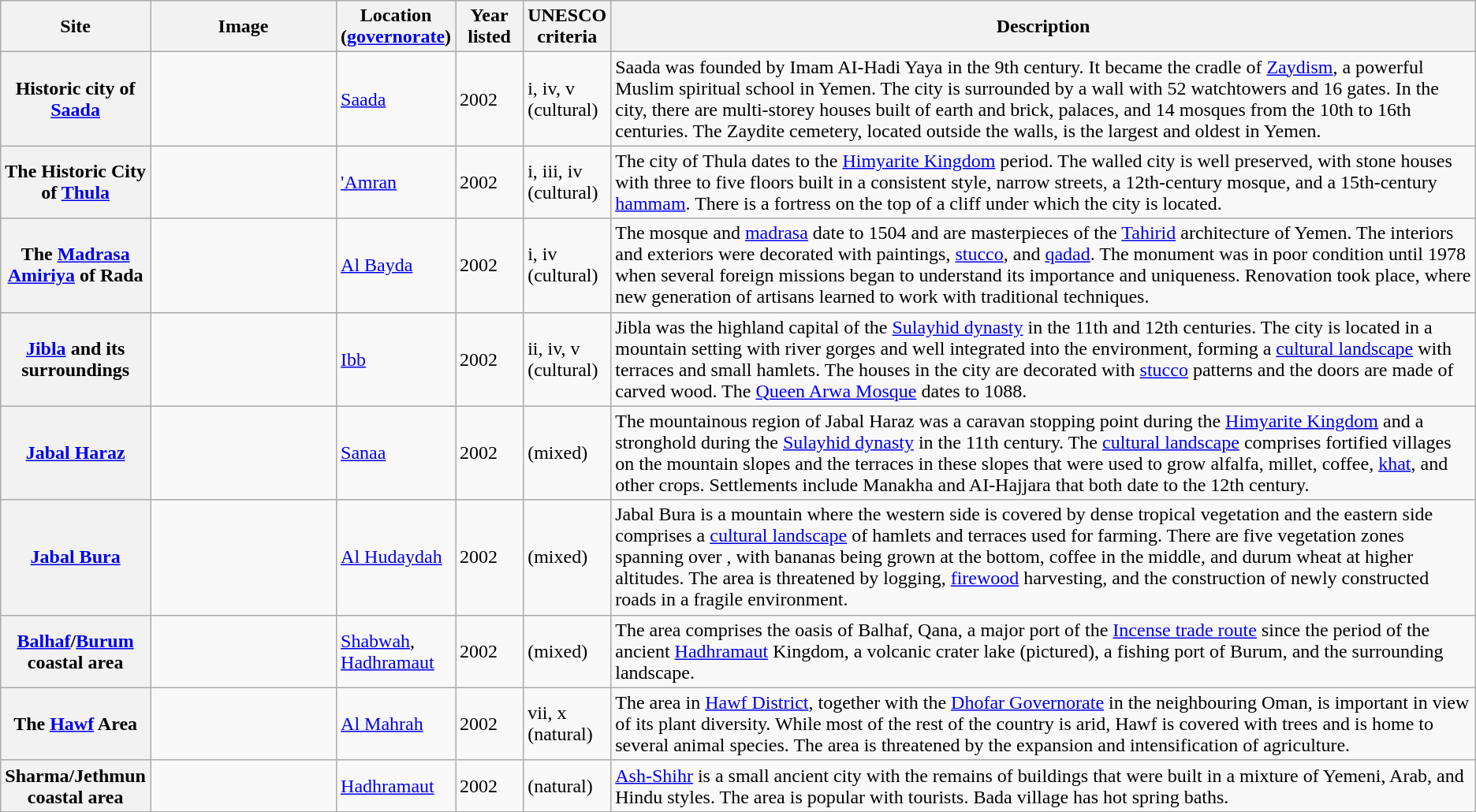<table class="wikitable sortable plainrowheaders">
<tr>
<th style="width:100px;" scope="col">Site</th>
<th class="unsortable" style="width:150px;" scope="col">Image</th>
<th style="width:80px;" scope="col">Location (<a href='#'>governorate</a>)</th>
<th style="width:50px;" scope="col">Year listed</th>
<th style="width:60px;" scope="col">UNESCO criteria</th>
<th scope="col" class="unsortable">Description</th>
</tr>
<tr>
<th scope="row">Historic city of <a href='#'>Saada</a></th>
<td></td>
<td><a href='#'>Saada</a></td>
<td>2002</td>
<td>i, iv, v (cultural)</td>
<td>Saada was founded by Imam AI-Hadi Yaya in the 9th century. It became the cradle of <a href='#'>Zaydism</a>, a powerful Muslim spiritual school in Yemen. The city is surrounded by a wall with 52 watchtowers and 16 gates. In the city, there are multi-storey houses built of earth and brick, palaces, and 14 mosques from the 10th to 16th centuries. The Zaydite cemetery, located outside the walls, is the largest and oldest in Yemen.</td>
</tr>
<tr>
<th scope="row">The Historic City of <a href='#'>Thula</a></th>
<td></td>
<td><a href='#'>'Amran</a></td>
<td>2002</td>
<td>i, iii, iv (cultural)</td>
<td>The city of Thula dates to the <a href='#'>Himyarite Kingdom</a> period. The walled city is well preserved, with stone houses with three to five floors built in a consistent style, narrow streets, a 12th-century mosque, and a 15th-century <a href='#'>hammam</a>. There is a fortress on the top of a cliff under which the city is located.</td>
</tr>
<tr>
<th scope="row">The <a href='#'>Madrasa Amiriya</a> of Rada</th>
<td></td>
<td><a href='#'>Al Bayda</a></td>
<td>2002</td>
<td>i, iv (cultural)</td>
<td>The mosque and <a href='#'>madrasa</a> date to 1504 and are masterpieces of the <a href='#'>Tahirid</a> architecture of Yemen. The interiors and exteriors were decorated with paintings, <a href='#'>stucco</a>, and <a href='#'>qadad</a>. The monument was in poor condition until 1978 when several foreign missions began to understand its importance and uniqueness. Renovation took place, where new generation of artisans learned to work with traditional techniques.</td>
</tr>
<tr>
<th scope="row"><a href='#'>Jibla</a> and its surroundings</th>
<td></td>
<td><a href='#'>Ibb</a></td>
<td>2002</td>
<td>ii, iv, v (cultural)</td>
<td>Jibla was the highland capital of the <a href='#'>Sulayhid dynasty</a> in the 11th and 12th centuries. The city is located in a mountain setting with river gorges and well integrated into the environment, forming a <a href='#'>cultural landscape</a> with terraces and small hamlets. The houses in the city are decorated with <a href='#'>stucco</a> patterns and the doors are made of carved wood. The <a href='#'>Queen Arwa Mosque</a> dates to 1088.</td>
</tr>
<tr>
<th scope="row"><a href='#'>Jabal Haraz</a></th>
<td></td>
<td><a href='#'>Sanaa</a></td>
<td>2002</td>
<td>(mixed)</td>
<td>The mountainous region of Jabal Haraz was a caravan stopping point during the <a href='#'>Himyarite Kingdom</a> and a stronghold during the <a href='#'>Sulayhid dynasty</a> in the 11th century. The <a href='#'>cultural landscape</a> comprises fortified villages on the mountain slopes and the terraces in these slopes that were used to grow alfalfa, millet, coffee, <a href='#'>khat</a>, and other crops. Settlements include Manakha and AI-Hajjara that both date to the 12th century.</td>
</tr>
<tr>
<th scope="row"><a href='#'>Jabal Bura</a></th>
<td></td>
<td><a href='#'>Al Hudaydah</a></td>
<td>2002</td>
<td>(mixed)</td>
<td>Jabal Bura is a mountain where the western side is covered by dense tropical vegetation and the eastern side comprises a <a href='#'>cultural landscape</a> of hamlets and terraces used for farming. There are five vegetation zones spanning over , with bananas being grown at the bottom, coffee in the middle, and durum wheat at higher altitudes. The area is threatened by logging, <a href='#'>firewood</a> harvesting, and the construction of newly constructed roads in a fragile environment.</td>
</tr>
<tr>
<th scope="row"><a href='#'>Balhaf</a>/<a href='#'>Burum</a> coastal area</th>
<td></td>
<td><a href='#'>Shabwah</a>, <a href='#'>Hadhramaut</a></td>
<td>2002</td>
<td>(mixed)</td>
<td>The area comprises the oasis of Balhaf, Qana, a major port of the <a href='#'>Incense trade route</a> since the period of the ancient <a href='#'>Hadhramaut</a> Kingdom, a volcanic crater lake (pictured), a fishing port of Burum, and the surrounding landscape.</td>
</tr>
<tr>
<th scope="row">The <a href='#'>Hawf</a> Area</th>
<td></td>
<td><a href='#'>Al Mahrah</a></td>
<td>2002</td>
<td>vii, x (natural)</td>
<td>The area in <a href='#'>Hawf District</a>, together with the <a href='#'>Dhofar Governorate</a> in the neighbouring Oman, is important in view of its plant diversity. While most of the rest of the country is arid, Hawf is covered with trees and is home to several animal species. The area is threatened by the expansion and intensification of agriculture.</td>
</tr>
<tr>
<th scope="row">Sharma/Jethmun coastal area</th>
<td></td>
<td><a href='#'>Hadhramaut</a></td>
<td>2002</td>
<td>(natural)</td>
<td><a href='#'>Ash-Shihr</a> is a small ancient city with the remains of buildings that were built in a mixture of Yemeni, Arab, and Hindu styles. The area is popular with tourists.  Bada village has hot spring baths.</td>
</tr>
</table>
